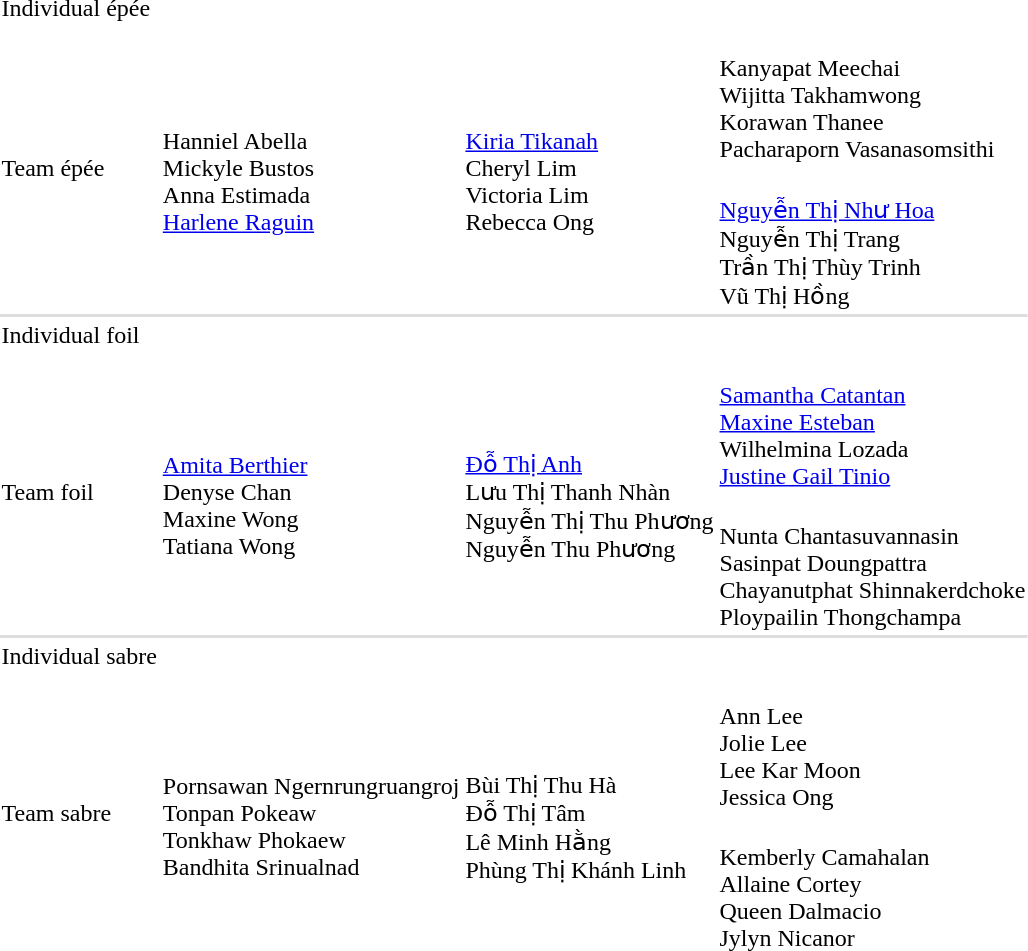<table>
<tr>
<td rowspan=2>Individual épée</td>
<td rowspan=2></td>
<td rowspan=2></td>
<td></td>
</tr>
<tr>
<td></td>
</tr>
<tr>
<td rowspan=2>Team épée</td>
<td rowspan=2><br>Hanniel Abella<br>Mickyle Bustos<br>Anna Estimada<br><a href='#'>Harlene Raguin</a></td>
<td rowspan=2 nowrap=true><br><a href='#'>Kiria Tikanah</a><br>Cheryl Lim<br>Victoria Lim<br>Rebecca Ong</td>
<td><br>Kanyapat Meechai<br>Wijitta Takhamwong<br>Korawan Thanee<br>Pacharaporn Vasanasomsithi</td>
</tr>
<tr>
<td><br><a href='#'>Nguyễn Thị Như Hoa</a><br>Nguyễn Thị Trang<br>Trần Thị Thùy Trinh<br>Vũ Thị Hồng</td>
</tr>
<tr>
<td colspan="7" style="background:#dddddd;"></td>
</tr>
<tr>
<td rowspan=2>Individual foil</td>
<td rowspan=2></td>
<td rowspan=2></td>
<td></td>
</tr>
<tr>
<td></td>
</tr>
<tr>
<td rowspan=2>Team foil</td>
<td rowspan=2><br><a href='#'>Amita Berthier</a><br>Denyse Chan<br>Maxine Wong<br>Tatiana Wong</td>
<td rowspan=2><br><a href='#'>Đỗ Thị Anh</a><br>Lưu Thị Thanh Nhàn<br>Nguyễn Thị Thu Phương<br>Nguyễn Thu Phương</td>
<td><br><a href='#'>Samantha Catantan</a><br><a href='#'>Maxine Esteban</a><br>Wilhelmina Lozada<br><a href='#'>Justine Gail Tinio</a></td>
</tr>
<tr>
<td nowrap=true><br>Nunta Chantasuvannasin<br>Sasinpat Doungpattra<br>Chayanutphat Shinnakerdchoke<br>Ploypailin Thongchampa</td>
</tr>
<tr>
<td colspan="7" style="background:#dddddd;"></td>
</tr>
<tr>
<td rowspan=2>Individual sabre</td>
<td rowspan=2></td>
<td rowspan=2></td>
<td></td>
</tr>
<tr>
<td></td>
</tr>
<tr>
<td rowspan=2>Team sabre</td>
<td rowspan=2 nowrap=true><br>Pornsawan Ngernrungruangroj<br>Tonpan Pokeaw<br>Tonkhaw Phokaew<br>Bandhita Srinualnad</td>
<td rowspan=2><br>Bùi Thị Thu Hà<br>Đỗ Thị Tâm<br>Lê Minh Hằng <br>Phùng Thị Khánh Linh</td>
<td><br>Ann Lee<br>Jolie Lee<br>Lee Kar Moon<br>Jessica Ong</td>
</tr>
<tr>
<td><br>Kemberly Camahalan<br>Allaine Cortey<br>Queen Dalmacio<br>Jylyn Nicanor</td>
</tr>
</table>
